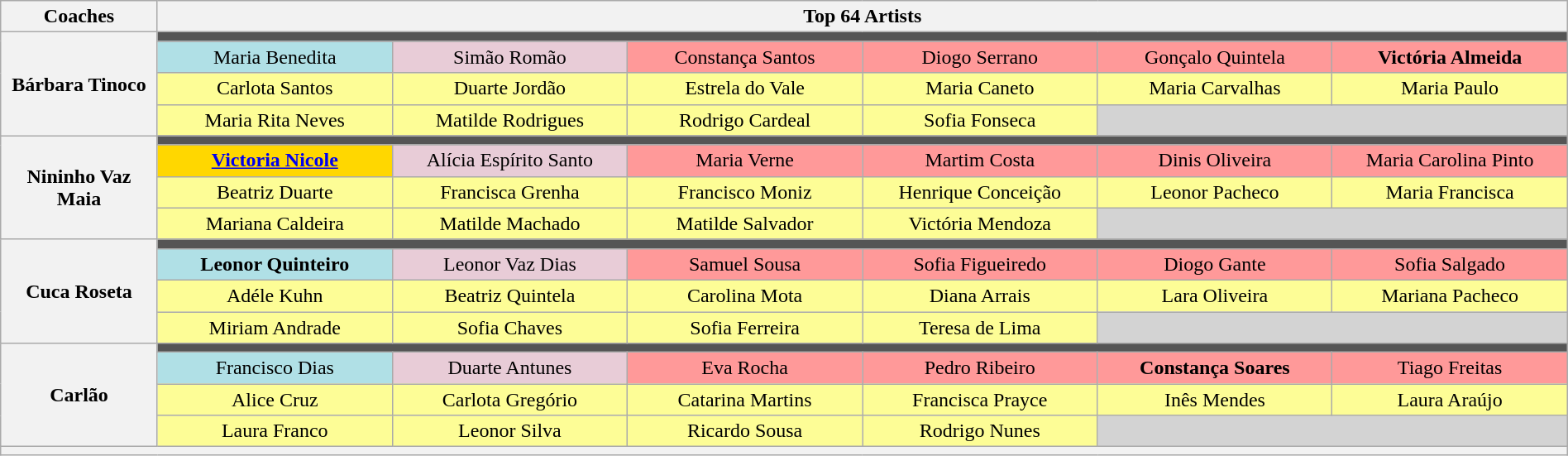<table class="wikitable" style="text-align:center; width:100%">
<tr>
<th style="width:10%">Coaches</th>
<th style="width:90%" colspan="6">Top 64 Artists</th>
</tr>
<tr>
<th rowspan="4">Bárbara Tinoco</th>
<td colspan="6" style="background:#555"></td>
</tr>
<tr>
<td style="background:#b0e0e6">Maria Benedita</td>
<td style="background:#E8CCD7">Simão Romão</td>
<td style="background:#FF9999">Constança Santos</td>
<td style="background:#FF9999">Diogo Serrano</td>
<td style="background:#FF9999">Gonçalo Quintela</td>
<td style="background:#FF9999"><strong>Victória Almeida</strong></td>
</tr>
<tr>
<td style="width:15%; background:#FDFD96">Carlota Santos</td>
<td style="width:15%; background:#FDFD96">Duarte Jordão</td>
<td style="width:15%; background:#FDFD96">Estrela do Vale</td>
<td style="width:15%; background:#FDFD96">Maria Caneto</td>
<td style="width:15%; background:#FDFD96">Maria Carvalhas</td>
<td style="width:15%; background:#FDFD96">Maria Paulo</td>
</tr>
<tr>
<td style="width:15%; background:#FDFD96">Maria Rita Neves</td>
<td style="width:15%; background:#FDFD96">Matilde Rodrigues</td>
<td style="width:15%; background:#FDFD96">Rodrigo Cardeal</td>
<td style="width:15%; background:#FDFD96">Sofia Fonseca</td>
<td colspan="2" style="background: lightgrey"></td>
</tr>
<tr>
<th rowspan="4">Nininho Vaz Maia</th>
<td colspan="6" style="background:#555"></td>
</tr>
<tr>
<td style="background:gold"><strong><a href='#'>Victoria Nicole</a></strong></td>
<td style="background:#E8CCD7">Alícia Espírito Santo</td>
<td style="background:#FF9999">Maria Verne</td>
<td style="background:#FF9999">Martim Costa</td>
<td style="background:#FF9999">Dinis Oliveira</td>
<td style="background:#FF9999">Maria Carolina Pinto</td>
</tr>
<tr>
<td style="background:#FDFD96">Beatriz Duarte</td>
<td style="background:#FDFD96">Francisca Grenha</td>
<td style="background:#FDFD96">Francisco Moniz</td>
<td style="background:#FDFD96">Henrique Conceição</td>
<td style="background:#FDFD96">Leonor Pacheco</td>
<td style="background:#FDFD96">Maria Francisca</td>
</tr>
<tr>
<td style="background:#FDFD96">Mariana Caldeira</td>
<td style="background:#FDFD96">Matilde Machado</td>
<td style="background:#FDFD96">Matilde Salvador</td>
<td style="background:#FDFD96">Victória Mendoza</td>
<td colspan="2" style="background: lightgrey"></td>
</tr>
<tr>
<th rowspan="4">Cuca Roseta</th>
<td colspan="6" style="background:#555"></td>
</tr>
<tr>
<td style="background:#b0e0e6"><strong>Leonor Quinteiro</strong></td>
<td style="background:#E8CCD7">Leonor Vaz Dias</td>
<td style="background:#FF9999">Samuel Sousa</td>
<td style="background:#FF9999">Sofia Figueiredo</td>
<td style="background:#FF9999">Diogo Gante</td>
<td style="background:#FF9999">Sofia Salgado</td>
</tr>
<tr>
<td style="background:#FDFD96">Adéle Kuhn</td>
<td style="background:#FDFD96">Beatriz Quintela</td>
<td style="background:#FDFD96">Carolina Mota</td>
<td style="background:#FDFD96">Diana Arrais</td>
<td style="background:#FDFD96">Lara Oliveira</td>
<td style="background:#FDFD96">Mariana Pacheco</td>
</tr>
<tr>
<td style="background:#FDFD96">Miriam Andrade</td>
<td style="background:#FDFD96">Sofia Chaves</td>
<td style="background:#FDFD96">Sofia Ferreira</td>
<td style="background:#FDFD96">Teresa de Lima</td>
<td colspan="2" style="background: lightgrey"></td>
</tr>
<tr>
<th rowspan="4">Carlão</th>
<td colspan="6" style="background:#555"></td>
</tr>
<tr>
<td style="background:#b0e0e6">Francisco Dias</td>
<td style="background:#E8CCD7">Duarte Antunes</td>
<td style="background:#FF9999">Eva Rocha</td>
<td style="background:#FF9999">Pedro Ribeiro</td>
<td style="background:#FF9999"><strong>Constança Soares</strong></td>
<td style="background:#FF9999">Tiago Freitas</td>
</tr>
<tr>
<td style="background:#FDFD96">Alice Cruz</td>
<td style="background:#FDFD96">Carlota Gregório</td>
<td style="background:#FDFD96">Catarina Martins</td>
<td style="background:#FDFD96">Francisca Prayce</td>
<td style="background:#FDFD96">Inês Mendes</td>
<td style="background:#FDFD96">Laura Araújo</td>
</tr>
<tr>
<td style="background:#FDFD96">Laura Franco</td>
<td style="background:#FDFD96">Leonor Silva</td>
<td style="background:#FDFD96">Ricardo Sousa</td>
<td style="background:#FDFD96">Rodrigo Nunes</td>
<td colspan="2" style="background: lightgrey"></td>
</tr>
<tr>
<th style="font-size:90%; line-height:12px" colspan="7"></th>
</tr>
</table>
